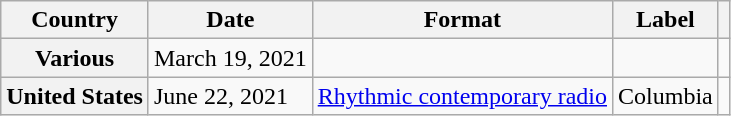<table class="wikitable plainrowheaders">
<tr>
<th scope="col">Country</th>
<th scope="col">Date</th>
<th scope="col">Format</th>
<th scope="col">Label</th>
<th scope="col"></th>
</tr>
<tr>
<th scope="row">Various</th>
<td>March 19, 2021</td>
<td></td>
<td></td>
<td style="text-align:center;"></td>
</tr>
<tr>
<th scope="row">United States</th>
<td>June 22, 2021</td>
<td><a href='#'>Rhythmic contemporary radio</a></td>
<td>Columbia</td>
<td></td>
</tr>
</table>
